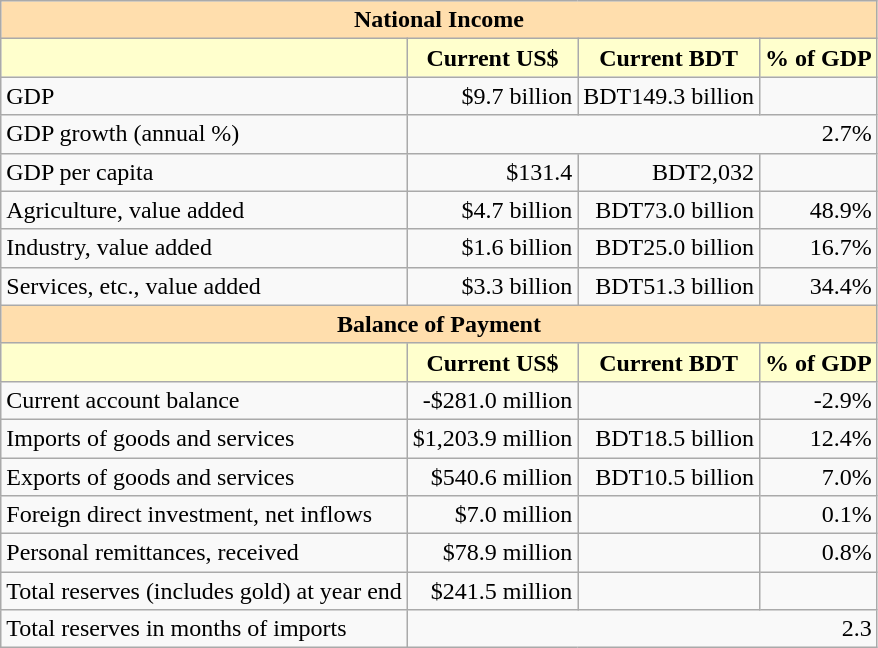<table class="wikitable">
<tr>
<th colspan="4" style="background: #ffdead;">National Income</th>
</tr>
<tr>
<th style="background: #ffffcd;"></th>
<th style="background: #ffffcd;">Current US$</th>
<th style="background: #ffffcd;">Current BDT</th>
<th style="background: #ffffcd;">% of GDP</th>
</tr>
<tr>
<td>GDP</td>
<td style="text-align: right;">$9.7 billion</td>
<td style="text-align: right;">BDT149.3 billion</td>
<td style="text-align: right;"></td>
</tr>
<tr>
<td>GDP growth (annual %)</td>
<td colspan="3"  style="text-align: right;">2.7%</td>
</tr>
<tr>
<td>GDP per capita</td>
<td style="text-align: right;">$131.4</td>
<td style="text-align: right;">BDT2,032</td>
<td style="text-align: right;"></td>
</tr>
<tr>
<td>Agriculture, value added</td>
<td style="text-align: right;">$4.7 billion</td>
<td style="text-align: right;">BDT73.0 billion</td>
<td style="text-align: right;">48.9%</td>
</tr>
<tr>
<td>Industry, value added</td>
<td style="text-align: right;">$1.6 billion</td>
<td style="text-align: right;">BDT25.0 billion</td>
<td style="text-align: right;">16.7%</td>
</tr>
<tr>
<td>Services, etc., value added</td>
<td style="text-align: right;">$3.3 billion</td>
<td style="text-align: right;">BDT51.3 billion</td>
<td style="text-align: right;">34.4%</td>
</tr>
<tr>
<th colspan="4" style="background: #ffdead;">Balance of Payment</th>
</tr>
<tr>
<th style="background: #ffffcd;"></th>
<th style="background: #ffffcd;">Current US$</th>
<th style="background: #ffffcd;">Current BDT</th>
<th style="background: #ffffcd;">% of GDP</th>
</tr>
<tr>
<td>Current account balance</td>
<td style="text-align: right;">-$281.0 million</td>
<td style="text-align: right;"></td>
<td style="text-align: right;">-2.9%</td>
</tr>
<tr>
<td>Imports of goods and services</td>
<td style="text-align: right;">$1,203.9 million</td>
<td style="text-align: right;">BDT18.5 billion</td>
<td style="text-align: right;">12.4%</td>
</tr>
<tr>
<td>Exports of goods and services</td>
<td style="text-align: right;">$540.6 million</td>
<td style="text-align: right;">BDT10.5 billion</td>
<td style="text-align: right;">7.0%</td>
</tr>
<tr>
<td>Foreign direct investment, net inflows</td>
<td style="text-align: right;">$7.0 million</td>
<td style="text-align: right;"></td>
<td style="text-align: right;">0.1%</td>
</tr>
<tr>
<td>Personal remittances, received</td>
<td style="text-align: right;">$78.9 million</td>
<td style="text-align: right;"></td>
<td style="text-align: right;">0.8%</td>
</tr>
<tr>
<td>Total reserves (includes gold) at year end</td>
<td style="text-align: right;">$241.5 million</td>
<td style="text-align: right;"></td>
<td style="text-align: right;"></td>
</tr>
<tr>
<td>Total reserves in months of imports</td>
<td colspan="3"  style="text-align: right;">2.3</td>
</tr>
</table>
